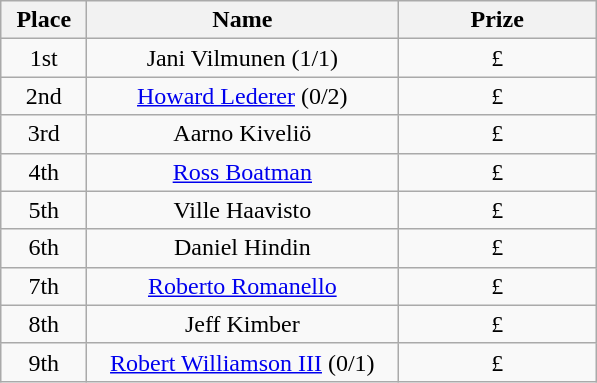<table class="wikitable">
<tr>
<th width="50">Place</th>
<th width="200">Name</th>
<th width="125">Prize</th>
</tr>
<tr>
<td align="center">1st</td>
<td align="center">Jani Vilmunen (1/1)</td>
<td align="center">£</td>
</tr>
<tr>
<td align="center">2nd</td>
<td align="center"><a href='#'>Howard Lederer</a> (0/2)</td>
<td align="center">£</td>
</tr>
<tr>
<td align="center">3rd</td>
<td align="center">Aarno Kiveliö</td>
<td align="center">£</td>
</tr>
<tr>
<td align="center">4th</td>
<td align="center"><a href='#'>Ross Boatman</a></td>
<td align="center">£</td>
</tr>
<tr>
<td align="center">5th</td>
<td align="center">Ville Haavisto</td>
<td align="center">£</td>
</tr>
<tr>
<td align="center">6th</td>
<td align="center">Daniel Hindin</td>
<td align="center">£</td>
</tr>
<tr>
<td align="center">7th</td>
<td align="center"><a href='#'>Roberto Romanello</a></td>
<td align="center">£</td>
</tr>
<tr>
<td align="center">8th</td>
<td align="center">Jeff Kimber</td>
<td align="center">£</td>
</tr>
<tr>
<td align="center">9th</td>
<td align="center"><a href='#'>Robert Williamson III</a> (0/1)</td>
<td align="center">£</td>
</tr>
</table>
